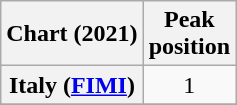<table class="wikitable sortable plainrowheaders" style="text-align:center">
<tr>
<th scope="col">Chart (2021)</th>
<th scope="col">Peak<br>position</th>
</tr>
<tr>
<th scope="row">Italy (<a href='#'>FIMI</a>)</th>
<td>1</td>
</tr>
<tr>
</tr>
<tr>
</tr>
</table>
